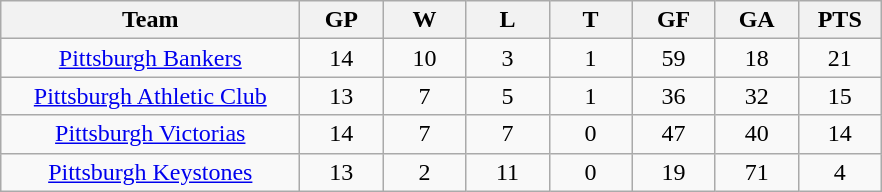<table class="wikitable" style="text-align:center;">
<tr>
<th style="width:12em">Team</th>
<th style="width:3em">GP</th>
<th style="width:3em">W</th>
<th style="width:3em">L</th>
<th style="width:3em">T</th>
<th style="width:3em">GF</th>
<th style="width:3em">GA</th>
<th style="width:3em">PTS</th>
</tr>
<tr>
<td><a href='#'>Pittsburgh Bankers</a></td>
<td>14</td>
<td>10</td>
<td>3</td>
<td>1</td>
<td>59</td>
<td>18</td>
<td>21</td>
</tr>
<tr>
<td><a href='#'>Pittsburgh Athletic Club</a></td>
<td>13</td>
<td>7</td>
<td>5</td>
<td>1</td>
<td>36</td>
<td>32</td>
<td>15</td>
</tr>
<tr>
<td><a href='#'>Pittsburgh Victorias</a></td>
<td>14</td>
<td>7</td>
<td>7</td>
<td>0</td>
<td>47</td>
<td>40</td>
<td>14</td>
</tr>
<tr>
<td><a href='#'>Pittsburgh Keystones</a></td>
<td>13</td>
<td>2</td>
<td>11</td>
<td>0</td>
<td>19</td>
<td>71</td>
<td>4</td>
</tr>
</table>
